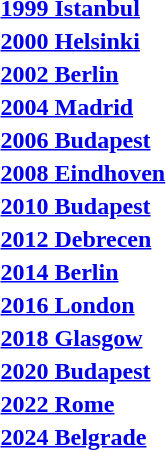<table>
<tr>
<th style="text-align:left;"><a href='#'>1999 Istanbul</a></th>
<td></td>
<td></td>
<td></td>
</tr>
<tr>
<th style="text-align:left;"><a href='#'>2000 Helsinki</a></th>
<td></td>
<td></td>
<td></td>
</tr>
<tr>
<th style="text-align:left;"><a href='#'>2002 Berlin</a></th>
<td></td>
<td></td>
<td></td>
</tr>
<tr>
<th style="text-align:left;"><a href='#'>2004 Madrid</a></th>
<td></td>
<td></td>
<td></td>
</tr>
<tr>
<th style="text-align:left;"><a href='#'>2006 Budapest</a></th>
<td></td>
<td></td>
<td></td>
</tr>
<tr>
<th style="text-align:left;"><a href='#'>2008 Eindhoven</a></th>
<td></td>
<td></td>
<td></td>
</tr>
<tr>
<th style="text-align:left;"><a href='#'>2010 Budapest</a></th>
<td></td>
<td></td>
<td></td>
</tr>
<tr>
<th style="text-align:left;" rowspan=3><a href='#'>2012 Debrecen</a></th>
<td rowspan=3></td>
<td rowspan=3></td>
<td></td>
</tr>
<tr>
<td></td>
</tr>
<tr>
<td></td>
</tr>
<tr>
<th style="text-align:left;"><a href='#'>2014 Berlin</a></th>
<td></td>
<td></td>
<td></td>
</tr>
<tr>
<th style="text-align:left;"><a href='#'>2016 London</a></th>
<td></td>
<td></td>
<td></td>
</tr>
<tr>
<th style="text-align:left;"><a href='#'>2018 Glasgow</a></th>
<td></td>
<td></td>
<td></td>
</tr>
<tr>
<th style="text-align:left;"><a href='#'>2020 Budapest</a></th>
<td></td>
<td></td>
<td></td>
</tr>
<tr>
<th style="text-align:left;"><a href='#'>2022 Rome</a></th>
<td></td>
<td></td>
<td></td>
</tr>
<tr>
<th style="text-align:left;"><a href='#'>2024 Belgrade</a></th>
<td></td>
<td></td>
<td></td>
</tr>
</table>
